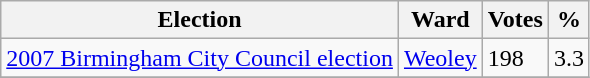<table class="wikitable">
<tr>
<th>Election</th>
<th>Ward</th>
<th>Votes</th>
<th>%</th>
</tr>
<tr>
<td><a href='#'>2007 Birmingham City Council election</a></td>
<td><a href='#'>Weoley</a></td>
<td>198</td>
<td>3.3</td>
</tr>
<tr>
</tr>
</table>
